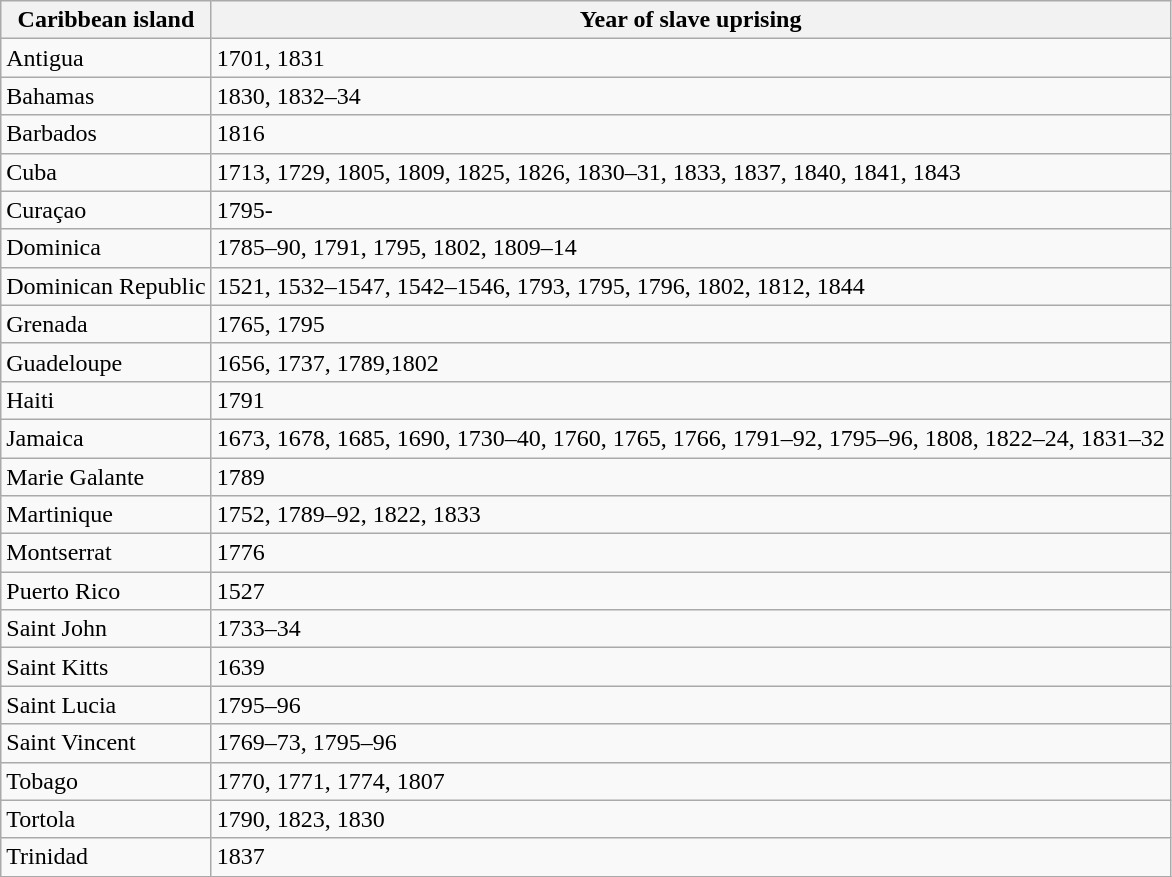<table class="wikitable">
<tr>
<th>Caribbean island</th>
<th>Year of slave uprising</th>
</tr>
<tr>
<td>Antigua</td>
<td>1701, 1831</td>
</tr>
<tr>
<td>Bahamas</td>
<td>1830, 1832–34</td>
</tr>
<tr>
<td>Barbados</td>
<td>1816</td>
</tr>
<tr>
<td>Cuba</td>
<td>1713, 1729, 1805, 1809, 1825, 1826, 1830–31, 1833, 1837, 1840, 1841, 1843</td>
</tr>
<tr>
<td>Curaçao</td>
<td>1795-</td>
</tr>
<tr>
<td>Dominica</td>
<td>1785–90, 1791, 1795, 1802, 1809–14</td>
</tr>
<tr>
<td>Dominican Republic</td>
<td>1521, 1532–1547, 1542–1546, 1793, 1795, 1796, 1802, 1812, 1844</td>
</tr>
<tr>
<td>Grenada</td>
<td>1765, 1795</td>
</tr>
<tr>
<td>Guadeloupe</td>
<td>1656, 1737, 1789,1802</td>
</tr>
<tr>
<td>Haiti</td>
<td>1791</td>
</tr>
<tr>
<td>Jamaica</td>
<td>1673, 1678, 1685, 1690, 1730–40, 1760, 1765, 1766, 1791–92, 1795–96, 1808, 1822–24, 1831–32</td>
</tr>
<tr>
<td>Marie Galante</td>
<td>1789</td>
</tr>
<tr>
<td>Martinique</td>
<td>1752, 1789–92, 1822, 1833</td>
</tr>
<tr>
<td>Montserrat</td>
<td>1776</td>
</tr>
<tr>
<td>Puerto Rico</td>
<td>1527</td>
</tr>
<tr>
<td>Saint John</td>
<td>1733–34</td>
</tr>
<tr>
<td>Saint Kitts</td>
<td>1639</td>
</tr>
<tr>
<td>Saint Lucia</td>
<td>1795–96</td>
</tr>
<tr>
<td>Saint Vincent</td>
<td>1769–73, 1795–96</td>
</tr>
<tr>
<td>Tobago</td>
<td>1770, 1771, 1774, 1807</td>
</tr>
<tr>
<td>Tortola</td>
<td>1790, 1823, 1830</td>
</tr>
<tr>
<td>Trinidad</td>
<td>1837</td>
</tr>
<tr>
</tr>
</table>
